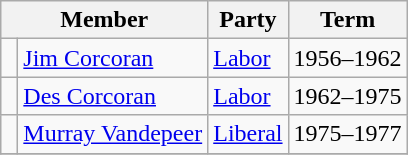<table class="wikitable">
<tr>
<th colspan=2>Member</th>
<th>Party</th>
<th>Term</th>
</tr>
<tr>
<td> </td>
<td><a href='#'>Jim Corcoran</a></td>
<td><a href='#'>Labor</a></td>
<td>1956–1962</td>
</tr>
<tr>
<td> </td>
<td><a href='#'>Des Corcoran</a></td>
<td><a href='#'>Labor</a></td>
<td>1962–1975</td>
</tr>
<tr>
<td> </td>
<td><a href='#'>Murray Vandepeer</a></td>
<td><a href='#'>Liberal</a></td>
<td>1975–1977</td>
</tr>
<tr>
</tr>
</table>
